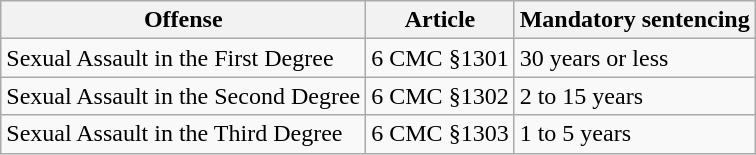<table class="wikitable">
<tr>
<th>Offense</th>
<th>Article</th>
<th>Mandatory sentencing</th>
</tr>
<tr>
<td>Sexual Assault in the First Degree</td>
<td>6 CMC §1301</td>
<td>30 years or less</td>
</tr>
<tr>
<td>Sexual Assault in the Second Degree</td>
<td>6 CMC §1302</td>
<td>2 to 15 years</td>
</tr>
<tr>
<td>Sexual Assault in the Third Degree</td>
<td>6 CMC §1303</td>
<td>1 to 5 years</td>
</tr>
</table>
